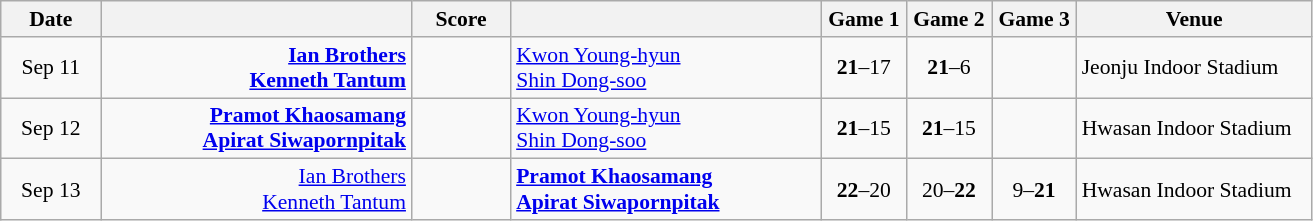<table class="wikitable" style="text-align: center; font-size:90% ">
<tr>
<th width="60">Date</th>
<th align="right" width="200"></th>
<th width="60">Score</th>
<th align="left" width="200"></th>
<th width="50">Game 1</th>
<th width="50">Game 2</th>
<th width="50">Game 3</th>
<th width="150">Venue</th>
</tr>
<tr>
<td>Sep 11</td>
<td align="right"><strong><a href='#'>Ian Brothers</a> <br><a href='#'>Kenneth Tantum</a> </strong></td>
<td align="center"></td>
<td align="left"> <a href='#'>Kwon Young-hyun</a><br> <a href='#'>Shin Dong-soo</a></td>
<td><strong>21</strong>–17</td>
<td><strong>21</strong>–6</td>
<td></td>
<td align="left">Jeonju Indoor Stadium</td>
</tr>
<tr>
<td>Sep 12</td>
<td align="right"><strong><a href='#'>Pramot Khaosamang</a> <br><a href='#'>Apirat Siwapornpitak</a> </strong></td>
<td align="center"></td>
<td align="left"> <a href='#'>Kwon Young-hyun</a><br> <a href='#'>Shin Dong-soo</a></td>
<td><strong>21</strong>–15</td>
<td><strong>21</strong>–15</td>
<td></td>
<td align="left">Hwasan Indoor Stadium</td>
</tr>
<tr>
<td>Sep 13</td>
<td align="right"><a href='#'>Ian Brothers</a> <br><a href='#'>Kenneth Tantum</a> </td>
<td align="center"></td>
<td align="left"><strong> <a href='#'>Pramot Khaosamang</a><br> <a href='#'>Apirat Siwapornpitak</a></strong></td>
<td><strong>22</strong>–20</td>
<td>20–<strong>22</strong></td>
<td>9–<strong>21</strong></td>
<td align="left">Hwasan Indoor Stadium</td>
</tr>
</table>
